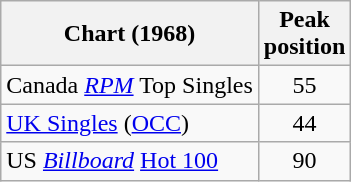<table class="wikitable sortable">
<tr>
<th>Chart (1968)</th>
<th>Peak<br>position</th>
</tr>
<tr>
<td>Canada <em><a href='#'>RPM</a></em> Top Singles</td>
<td style="text-align:center;">55</td>
</tr>
<tr>
<td><a href='#'>UK Singles</a> (<a href='#'>OCC</a>)</td>
<td style="text-align:center;">44</td>
</tr>
<tr>
<td>US <em><a href='#'>Billboard</a></em> <a href='#'>Hot 100</a></td>
<td style="text-align:center;">90</td>
</tr>
</table>
